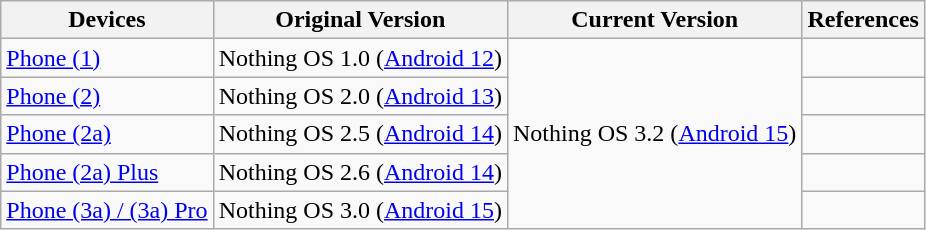<table class="wikitable">
<tr>
<th>Devices</th>
<th>Original Version</th>
<th>Current Version</th>
<th>References</th>
</tr>
<tr>
<td><a href='#'>Phone (1)</a></td>
<td>Nothing OS 1.0 (<a href='#'>Android 12</a>)</td>
<td rowspan="5">Nothing OS 3.2 (<a href='#'>Android 15</a>)</td>
<td></td>
</tr>
<tr>
<td><a href='#'>Phone (2)</a></td>
<td>Nothing OS 2.0 (<a href='#'>Android 13</a>)</td>
<td></td>
</tr>
<tr>
<td><a href='#'>Phone (2a)</a></td>
<td>Nothing OS 2.5 (<a href='#'>Android 14</a>)</td>
<td></td>
</tr>
<tr>
<td><a href='#'>Phone (2a) Plus</a></td>
<td>Nothing OS 2.6 (<a href='#'>Android 14</a>)</td>
<td></td>
</tr>
<tr>
<td><a href='#'>Phone (3a) / (3a) Pro</a></td>
<td>Nothing OS 3.0 (<a href='#'>Android 15</a>)</td>
<td></td>
</tr>
</table>
